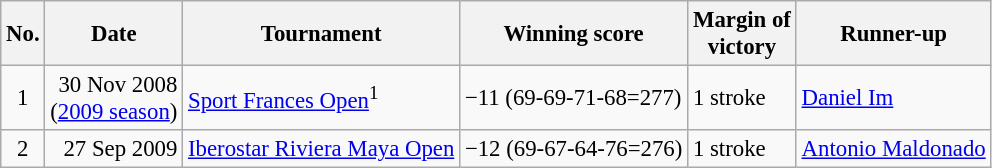<table class="wikitable" style="font-size:95%;">
<tr>
<th>No.</th>
<th>Date</th>
<th>Tournament</th>
<th>Winning score</th>
<th>Margin of<br>victory</th>
<th>Runner-up</th>
</tr>
<tr>
<td align=center>1</td>
<td align=right>30 Nov 2008<br>(<a href='#'>2009 season</a>)</td>
<td><a href='#'>Sport Frances Open</a><sup>1</sup></td>
<td>−11 (69-69-71-68=277)</td>
<td>1 stroke</td>
<td> <a href='#'>Daniel Im</a></td>
</tr>
<tr>
<td align=center>2</td>
<td align=right>27 Sep 2009</td>
<td><a href='#'>Iberostar Riviera Maya Open</a></td>
<td>−12 (69-67-64-76=276)</td>
<td>1 stroke</td>
<td> <a href='#'>Antonio Maldonado</a></td>
</tr>
</table>
